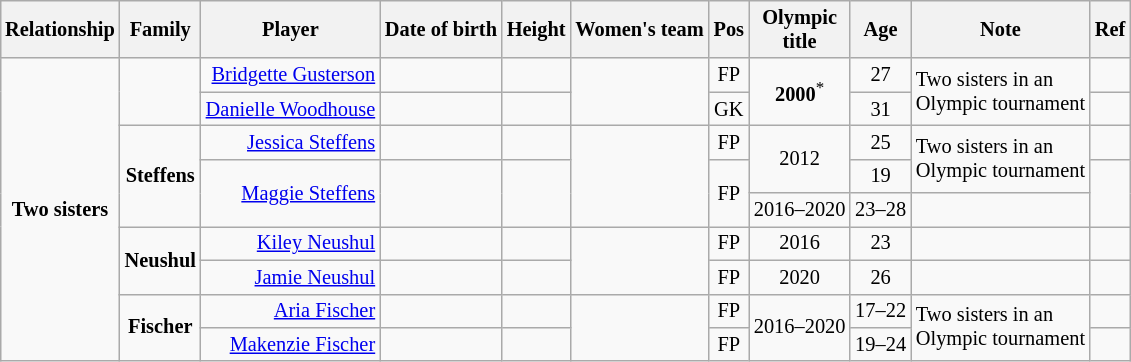<table class="wikitable sortable" style="text-align: center; font-size: 85%; margin-left: 1em;">
<tr>
<th>Relationship</th>
<th>Family</th>
<th>Player</th>
<th>Date of birth</th>
<th>Height</th>
<th>Women's team</th>
<th>Pos</th>
<th>Olympic<br>title</th>
<th>Age</th>
<th>Note</th>
<th class="unsortable">Ref</th>
</tr>
<tr>
<td rowspan="9"><strong>Two sisters</strong></td>
<td rowspan="2"></td>
<td style="text-align: right;" data-sort-value="Gusterson, Bridgette"><a href='#'>Bridgette Gusterson</a></td>
<td style="text-align: right;"></td>
<td style="text-align: left;"></td>
<td rowspan="2" style="text-align: left;"></td>
<td>FP</td>
<td rowspan="2"><strong>2000</strong><sup>*</sup></td>
<td>27</td>
<td rowspan="2" style="text-align: left;">Two sisters in an<br>Olympic tournament</td>
<td></td>
</tr>
<tr>
<td style="text-align: right;" data-sort-value="Woodhouse, Danielle"><a href='#'>Danielle Woodhouse</a></td>
<td style="text-align: right;"></td>
<td style="text-align: left;"></td>
<td>GK</td>
<td>31</td>
<td></td>
</tr>
<tr>
<td rowspan="3"><strong>Steffens</strong></td>
<td style="text-align: right;" data-sort-value="Steffens, Jessica"><a href='#'>Jessica Steffens</a></td>
<td style="text-align: right;"></td>
<td style="text-align: left;"></td>
<td rowspan="3" style="text-align: left;"></td>
<td>FP</td>
<td rowspan="2">2012</td>
<td>25</td>
<td rowspan="2" style="text-align: left;">Two sisters in an<br>Olympic tournament</td>
<td></td>
</tr>
<tr>
<td rowspan="2" style="text-align: right;" data-sort-value="Steffens, Maggie"><a href='#'>Maggie Steffens</a></td>
<td rowspan="2" style="text-align: right;"></td>
<td rowspan="2" style="text-align: left;"></td>
<td rowspan="2">FP</td>
<td>19</td>
<td rowspan="2"></td>
</tr>
<tr>
<td>2016–2020</td>
<td>23–28</td>
<td style="text-align: left;"></td>
</tr>
<tr>
<td rowspan="2"><strong>Neushul</strong></td>
<td style="text-align: right;" data-sort-value="Neushul, Kiley"><a href='#'>Kiley Neushul</a></td>
<td style="text-align: right;"></td>
<td style="text-align: left;"></td>
<td rowspan="2" style="text-align: left;"></td>
<td>FP</td>
<td>2016</td>
<td>23</td>
<td style="text-align: left;"></td>
<td></td>
</tr>
<tr>
<td style="text-align: right;" data-sort-value="Neushul, Jamie"><a href='#'>Jamie Neushul</a></td>
<td style="text-align: right;"></td>
<td style="text-align: left;"></td>
<td>FP</td>
<td>2020</td>
<td>26</td>
<td style="text-align: left;"></td>
<td></td>
</tr>
<tr>
<td rowspan="2"><strong>Fischer</strong></td>
<td style="text-align: right;" data-sort-value="Fischer, Aria"><a href='#'>Aria Fischer</a></td>
<td style="text-align: right;"></td>
<td style="text-align: left;"></td>
<td rowspan="2" style="text-align: left;"></td>
<td>FP</td>
<td rowspan="2">2016–2020</td>
<td>17–22</td>
<td rowspan="2" style="text-align: left;">Two sisters in an<br>Olympic tournament</td>
<td></td>
</tr>
<tr>
<td style="text-align: right;" data-sort-value="Fischer, Makenzie"><a href='#'>Makenzie Fischer</a></td>
<td style="text-align: right;"></td>
<td style="text-align: left;"></td>
<td>FP</td>
<td>19–24</td>
<td></td>
</tr>
</table>
